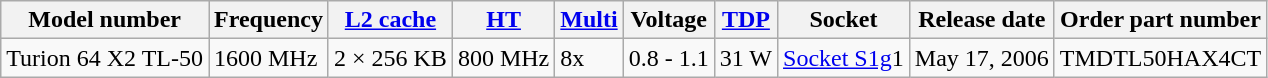<table class="wikitable">
<tr>
<th>Model number</th>
<th>Frequency</th>
<th><a href='#'>L2 cache</a></th>
<th><a href='#'>HT</a></th>
<th><a href='#'>Multi</a></th>
<th>Voltage</th>
<th><a href='#'>TDP</a></th>
<th>Socket</th>
<th>Release date</th>
<th>Order part number</th>
</tr>
<tr>
<td>Turion 64 X2 TL-50</td>
<td>1600 MHz</td>
<td>2 × 256 KB</td>
<td>800 MHz</td>
<td>8x</td>
<td>0.8 - 1.1</td>
<td>31 W</td>
<td><a href='#'>Socket S1g</a>1</td>
<td>May 17, 2006</td>
<td>TMDTL50HAX4CT</td>
</tr>
</table>
